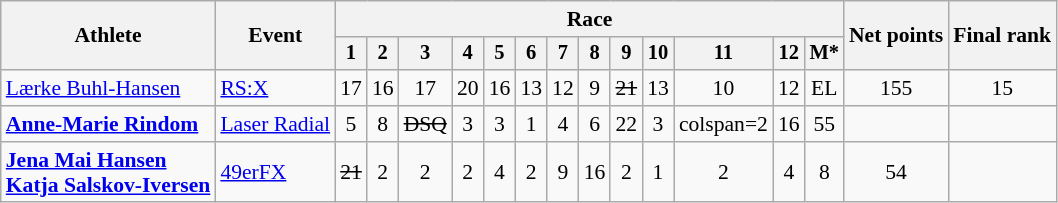<table class="wikitable" style="font-size:90%">
<tr>
<th rowspan="2">Athlete</th>
<th rowspan="2">Event</th>
<th colspan=13>Race</th>
<th rowspan=2>Net points</th>
<th rowspan=2>Final rank</th>
</tr>
<tr style="font-size:95%">
<th>1</th>
<th>2</th>
<th>3</th>
<th>4</th>
<th>5</th>
<th>6</th>
<th>7</th>
<th>8</th>
<th>9</th>
<th>10</th>
<th>11</th>
<th>12</th>
<th>M*</th>
</tr>
<tr align=center>
<td align=left><a href='#'>Lærke Buhl-Hansen</a></td>
<td align=left><a href='#'>RS:X</a></td>
<td>17</td>
<td>16</td>
<td>17</td>
<td>20</td>
<td>16</td>
<td>13</td>
<td>12</td>
<td>9</td>
<td><s>21</s></td>
<td>13</td>
<td>10</td>
<td>12</td>
<td>EL</td>
<td>155</td>
<td>15</td>
</tr>
<tr align=center>
<td align=left><strong><a href='#'>Anne-Marie Rindom</a></strong></td>
<td align=left><a href='#'>Laser Radial</a></td>
<td>5</td>
<td>8</td>
<td><s>DSQ</s></td>
<td>3</td>
<td>3</td>
<td>1</td>
<td>4</td>
<td>6</td>
<td>22</td>
<td>3</td>
<td>colspan=2 </td>
<td>16</td>
<td>55</td>
<td></td>
</tr>
<tr align=center>
<td align=left><strong><a href='#'>Jena Mai Hansen</a><br><a href='#'>Katja Salskov-Iversen</a></strong></td>
<td align=left><a href='#'>49erFX</a></td>
<td><s>21</s></td>
<td>2</td>
<td>2</td>
<td>2</td>
<td>4</td>
<td>2</td>
<td>9</td>
<td>16</td>
<td>2</td>
<td>1</td>
<td>2</td>
<td>4</td>
<td>8</td>
<td>54</td>
<td></td>
</tr>
</table>
